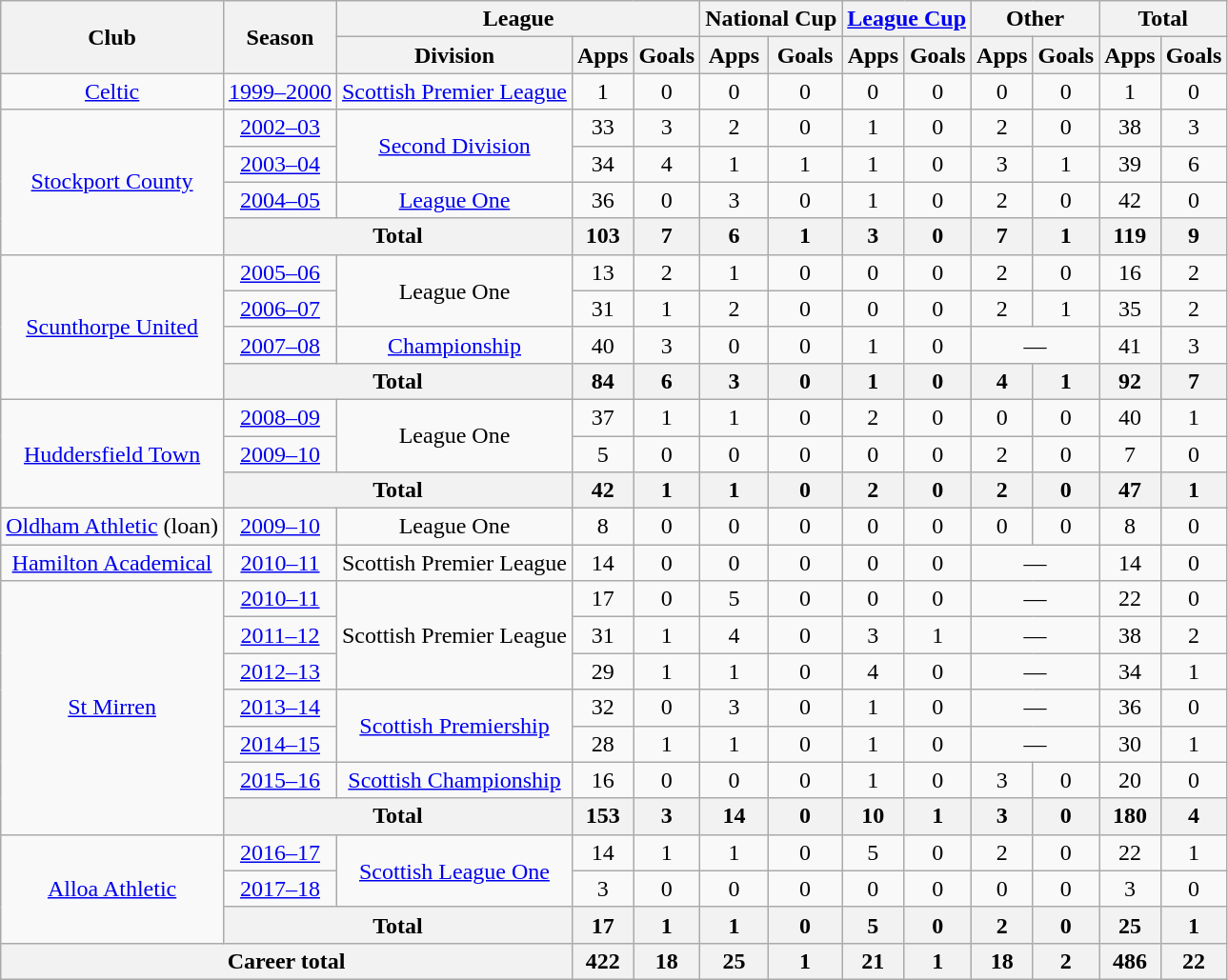<table class="wikitable" style="text-align:center">
<tr>
<th rowspan="2">Club</th>
<th rowspan="2">Season</th>
<th colspan="3">League</th>
<th colspan="2">National Cup</th>
<th colspan="2"><a href='#'>League Cup</a></th>
<th colspan="2">Other</th>
<th colspan="2">Total</th>
</tr>
<tr>
<th>Division</th>
<th>Apps</th>
<th>Goals</th>
<th>Apps</th>
<th>Goals</th>
<th>Apps</th>
<th>Goals</th>
<th>Apps</th>
<th>Goals</th>
<th>Apps</th>
<th>Goals</th>
</tr>
<tr>
<td><a href='#'>Celtic</a></td>
<td><a href='#'>1999–2000</a></td>
<td><a href='#'>Scottish Premier League</a></td>
<td>1</td>
<td>0</td>
<td>0</td>
<td>0</td>
<td>0</td>
<td>0</td>
<td>0</td>
<td>0</td>
<td>1</td>
<td>0</td>
</tr>
<tr>
<td rowspan="4"><a href='#'>Stockport County</a></td>
<td><a href='#'>2002–03</a></td>
<td rowspan="2"><a href='#'>Second Division</a></td>
<td>33</td>
<td>3</td>
<td>2</td>
<td>0</td>
<td>1</td>
<td>0</td>
<td>2</td>
<td>0</td>
<td>38</td>
<td>3</td>
</tr>
<tr>
<td><a href='#'>2003–04</a></td>
<td>34</td>
<td>4</td>
<td>1</td>
<td>1</td>
<td>1</td>
<td>0</td>
<td>3</td>
<td>1</td>
<td>39</td>
<td>6</td>
</tr>
<tr>
<td><a href='#'>2004–05</a></td>
<td><a href='#'>League One</a></td>
<td>36</td>
<td>0</td>
<td>3</td>
<td>0</td>
<td>1</td>
<td>0</td>
<td>2</td>
<td>0</td>
<td>42</td>
<td>0</td>
</tr>
<tr>
<th colspan="2">Total</th>
<th>103</th>
<th>7</th>
<th>6</th>
<th>1</th>
<th>3</th>
<th>0</th>
<th>7</th>
<th>1</th>
<th>119</th>
<th>9</th>
</tr>
<tr>
<td rowspan="4"><a href='#'>Scunthorpe United</a></td>
<td><a href='#'>2005–06</a></td>
<td rowspan="2">League One</td>
<td>13</td>
<td>2</td>
<td>1</td>
<td>0</td>
<td>0</td>
<td>0</td>
<td>2</td>
<td>0</td>
<td>16</td>
<td>2</td>
</tr>
<tr>
<td><a href='#'>2006–07</a></td>
<td>31</td>
<td>1</td>
<td>2</td>
<td>0</td>
<td>0</td>
<td>0</td>
<td>2</td>
<td>1</td>
<td>35</td>
<td>2</td>
</tr>
<tr>
<td><a href='#'>2007–08</a></td>
<td><a href='#'>Championship</a></td>
<td>40</td>
<td>3</td>
<td>0</td>
<td>0</td>
<td>1</td>
<td>0</td>
<td colspan="2">—</td>
<td>41</td>
<td>3</td>
</tr>
<tr>
<th colspan="2">Total</th>
<th>84</th>
<th>6</th>
<th>3</th>
<th>0</th>
<th>1</th>
<th>0</th>
<th>4</th>
<th>1</th>
<th>92</th>
<th>7</th>
</tr>
<tr>
<td rowspan="3"><a href='#'>Huddersfield Town</a></td>
<td><a href='#'>2008–09</a></td>
<td rowspan="2">League One</td>
<td>37</td>
<td>1</td>
<td>1</td>
<td>0</td>
<td>2</td>
<td>0</td>
<td>0</td>
<td>0</td>
<td>40</td>
<td>1</td>
</tr>
<tr>
<td><a href='#'>2009–10</a></td>
<td>5</td>
<td>0</td>
<td>0</td>
<td>0</td>
<td>0</td>
<td>0</td>
<td>2</td>
<td>0</td>
<td>7</td>
<td>0</td>
</tr>
<tr>
<th colspan="2">Total</th>
<th>42</th>
<th>1</th>
<th>1</th>
<th>0</th>
<th>2</th>
<th>0</th>
<th>2</th>
<th>0</th>
<th>47</th>
<th>1</th>
</tr>
<tr>
<td><a href='#'>Oldham Athletic</a> (loan)</td>
<td><a href='#'>2009–10</a></td>
<td>League One</td>
<td>8</td>
<td>0</td>
<td>0</td>
<td>0</td>
<td>0</td>
<td>0</td>
<td>0</td>
<td>0</td>
<td>8</td>
<td>0</td>
</tr>
<tr>
<td><a href='#'>Hamilton Academical</a></td>
<td><a href='#'>2010–11</a></td>
<td>Scottish Premier League</td>
<td>14</td>
<td>0</td>
<td>0</td>
<td>0</td>
<td>0</td>
<td>0</td>
<td colspan="2">—</td>
<td>14</td>
<td>0</td>
</tr>
<tr>
<td rowspan="7"><a href='#'>St Mirren</a></td>
<td><a href='#'>2010–11</a></td>
<td rowspan="3">Scottish Premier League</td>
<td>17</td>
<td>0</td>
<td>5</td>
<td>0</td>
<td>0</td>
<td>0</td>
<td colspan="2">—</td>
<td>22</td>
<td>0</td>
</tr>
<tr>
<td><a href='#'>2011–12</a></td>
<td>31</td>
<td>1</td>
<td>4</td>
<td>0</td>
<td>3</td>
<td>1</td>
<td colspan="2">—</td>
<td>38</td>
<td>2</td>
</tr>
<tr>
<td><a href='#'>2012–13</a></td>
<td>29</td>
<td>1</td>
<td>1</td>
<td>0</td>
<td>4</td>
<td>0</td>
<td colspan="2">—</td>
<td>34</td>
<td>1</td>
</tr>
<tr>
<td><a href='#'>2013–14</a></td>
<td rowspan="2"><a href='#'>Scottish Premiership</a></td>
<td>32</td>
<td>0</td>
<td>3</td>
<td>0</td>
<td>1</td>
<td>0</td>
<td colspan="2">—</td>
<td>36</td>
<td>0</td>
</tr>
<tr>
<td><a href='#'>2014–15</a></td>
<td>28</td>
<td>1</td>
<td>1</td>
<td>0</td>
<td>1</td>
<td>0</td>
<td colspan="2">—</td>
<td>30</td>
<td>1</td>
</tr>
<tr>
<td><a href='#'>2015–16</a></td>
<td><a href='#'>Scottish Championship</a></td>
<td>16</td>
<td>0</td>
<td>0</td>
<td>0</td>
<td>1</td>
<td>0</td>
<td>3</td>
<td>0</td>
<td>20</td>
<td>0</td>
</tr>
<tr>
<th colspan="2">Total</th>
<th>153</th>
<th>3</th>
<th>14</th>
<th>0</th>
<th>10</th>
<th>1</th>
<th>3</th>
<th>0</th>
<th>180</th>
<th>4</th>
</tr>
<tr>
<td rowspan="3"><a href='#'>Alloa Athletic</a></td>
<td><a href='#'>2016–17</a></td>
<td rowspan="2"><a href='#'>Scottish League One</a></td>
<td>14</td>
<td>1</td>
<td>1</td>
<td>0</td>
<td>5</td>
<td>0</td>
<td>2</td>
<td>0</td>
<td>22</td>
<td>1</td>
</tr>
<tr>
<td><a href='#'>2017–18</a></td>
<td>3</td>
<td>0</td>
<td>0</td>
<td>0</td>
<td>0</td>
<td>0</td>
<td>0</td>
<td>0</td>
<td>3</td>
<td>0</td>
</tr>
<tr>
<th colspan="2">Total</th>
<th>17</th>
<th>1</th>
<th>1</th>
<th>0</th>
<th>5</th>
<th>0</th>
<th>2</th>
<th>0</th>
<th>25</th>
<th>1</th>
</tr>
<tr>
<th colspan="3">Career total</th>
<th>422</th>
<th>18</th>
<th>25</th>
<th>1</th>
<th>21</th>
<th>1</th>
<th>18</th>
<th>2</th>
<th>486</th>
<th>22</th>
</tr>
</table>
